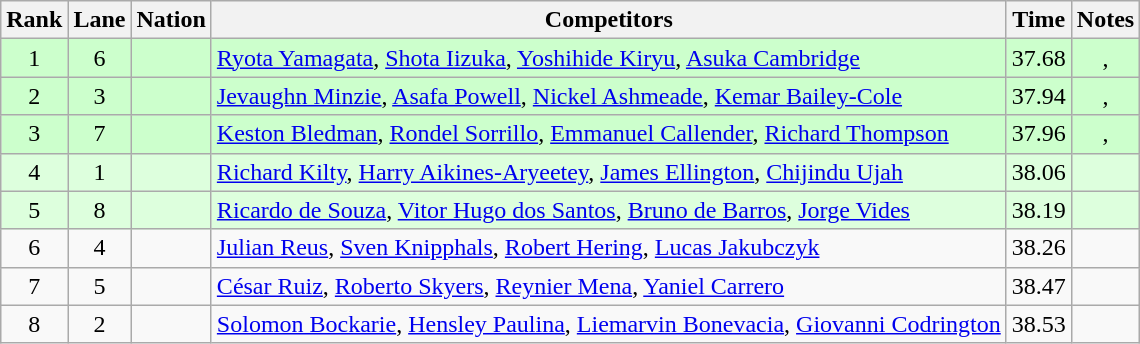<table class="wikitable sortable" style="text-align:center">
<tr>
<th>Rank</th>
<th>Lane</th>
<th>Nation</th>
<th class=unsortable>Competitors</th>
<th>Time</th>
<th>Notes</th>
</tr>
<tr style="background:#cfc;">
<td>1</td>
<td>6</td>
<td align=left></td>
<td align=left><a href='#'>Ryota Yamagata</a>, <a href='#'>Shota Iizuka</a>, <a href='#'>Yoshihide Kiryu</a>, <a href='#'>Asuka Cambridge</a></td>
<td>37.68</td>
<td>, </td>
</tr>
<tr style="background:#cfc;">
<td>2</td>
<td>3</td>
<td align=left></td>
<td align=left><a href='#'>Jevaughn Minzie</a>, <a href='#'>Asafa Powell</a>, <a href='#'>Nickel Ashmeade</a>, <a href='#'>Kemar Bailey-Cole</a></td>
<td>37.94</td>
<td>, </td>
</tr>
<tr style="background:#cfc;">
<td>3</td>
<td>7</td>
<td align=left></td>
<td align=left><a href='#'>Keston Bledman</a>, <a href='#'>Rondel Sorrillo</a>, <a href='#'>Emmanuel Callender</a>, <a href='#'>Richard Thompson</a></td>
<td>37.96</td>
<td>, </td>
</tr>
<tr style="background:#dfd;">
<td>4</td>
<td>1</td>
<td align=left></td>
<td align=left><a href='#'>Richard Kilty</a>, <a href='#'>Harry Aikines-Aryeetey</a>, <a href='#'>James Ellington</a>, <a href='#'>Chijindu Ujah</a></td>
<td>38.06</td>
<td></td>
</tr>
<tr style="background:#dfd;">
<td>5</td>
<td>8</td>
<td align=left></td>
<td align=left><a href='#'>Ricardo de Souza</a>, <a href='#'>Vitor Hugo dos Santos</a>, <a href='#'>Bruno de Barros</a>, <a href='#'>Jorge Vides</a></td>
<td>38.19</td>
<td></td>
</tr>
<tr>
<td>6</td>
<td>4</td>
<td align=left></td>
<td align=left><a href='#'>Julian Reus</a>, <a href='#'>Sven Knipphals</a>, <a href='#'>Robert Hering</a>, <a href='#'>Lucas Jakubczyk</a></td>
<td>38.26</td>
<td></td>
</tr>
<tr>
<td>7</td>
<td>5</td>
<td align=left></td>
<td align=left><a href='#'>César Ruiz</a>, <a href='#'>Roberto Skyers</a>, <a href='#'>Reynier Mena</a>, <a href='#'>Yaniel Carrero</a></td>
<td>38.47</td>
<td></td>
</tr>
<tr>
<td>8</td>
<td>2</td>
<td align=left></td>
<td align=left><a href='#'>Solomon Bockarie</a>, <a href='#'>Hensley Paulina</a>, <a href='#'>Liemarvin Bonevacia</a>, <a href='#'>Giovanni Codrington</a></td>
<td>38.53</td>
<td></td>
</tr>
</table>
